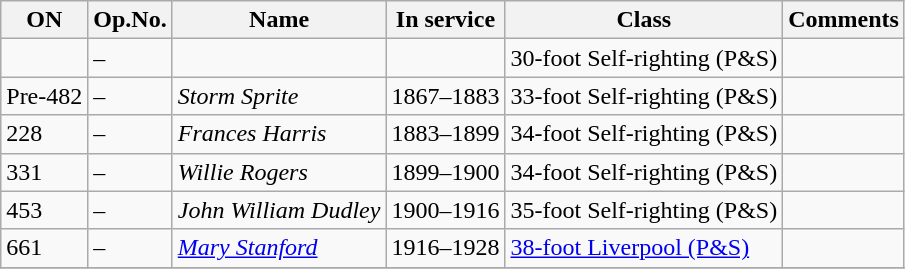<table class="wikitable">
<tr>
<th>ON</th>
<th>Op.No.</th>
<th>Name</th>
<th>In service</th>
<th>Class</th>
<th>Comments</th>
</tr>
<tr>
<td></td>
<td>–</td>
<td></td>
<td></td>
<td>30-foot Self-righting (P&S)</td>
<td></td>
</tr>
<tr>
<td>Pre-482</td>
<td>–</td>
<td><em>Storm Sprite</em></td>
<td>1867–1883</td>
<td>33-foot Self-righting (P&S)</td>
<td></td>
</tr>
<tr>
<td>228</td>
<td>–</td>
<td><em>Frances Harris</em></td>
<td>1883–1899</td>
<td>34-foot Self-righting (P&S)</td>
<td></td>
</tr>
<tr>
<td>331</td>
<td>–</td>
<td><em>Willie Rogers</em></td>
<td>1899–1900</td>
<td>34-foot Self-righting (P&S)</td>
<td></td>
</tr>
<tr>
<td>453</td>
<td>–</td>
<td><em>John William Dudley</em></td>
<td>1900–1916</td>
<td>35-foot Self-righting (P&S)</td>
<td></td>
</tr>
<tr>
<td>661</td>
<td>–</td>
<td><a href='#'><em>Mary Stanford</em></a></td>
<td>1916–1928</td>
<td><a href='#'>38-foot Liverpool (P&S)</a></td>
<td></td>
</tr>
<tr>
</tr>
</table>
